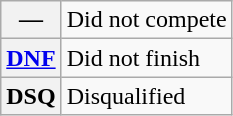<table class="wikitable">
<tr>
<th scope="row">—</th>
<td>Did not compete</td>
</tr>
<tr>
<th scope="row"><a href='#'>DNF</a></th>
<td>Did not finish</td>
</tr>
<tr>
<th scope="row">DSQ</th>
<td>Disqualified</td>
</tr>
</table>
